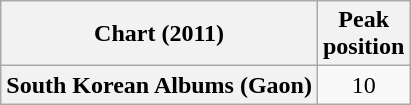<table class="wikitable plainrowheaders" style="text-align:center;">
<tr>
<th>Chart (2011)</th>
<th>Peak<br>position</th>
</tr>
<tr>
<th scope="row">South Korean Albums (Gaon)</th>
<td>10</td>
</tr>
</table>
